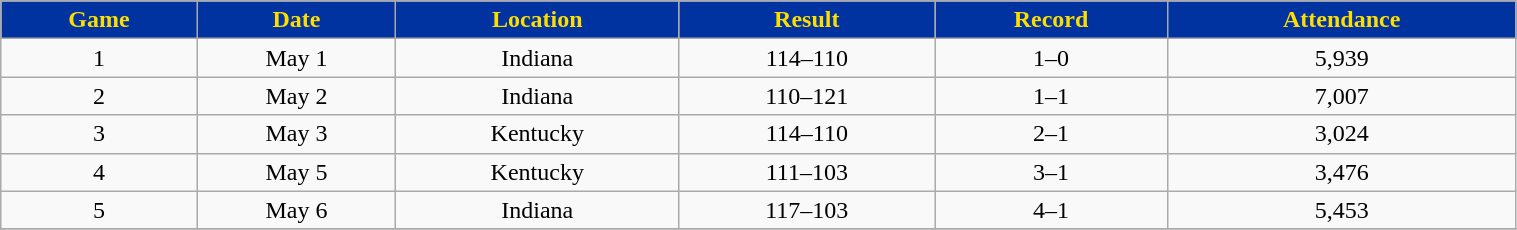<table class="wikitable" width="80%">
<tr align="center"  style="background:#0032A0;color:#FEDD00;">
<td><strong>Game</strong></td>
<td><strong>Date</strong></td>
<td><strong>Location</strong></td>
<td><strong>Result</strong></td>
<td><strong>Record</strong></td>
<td><strong>Attendance</strong></td>
</tr>
<tr align="center" bgcolor="">
<td>1</td>
<td>May 1</td>
<td>Indiana</td>
<td>114–110</td>
<td>1–0</td>
<td>5,939</td>
</tr>
<tr align="center" bgcolor="">
<td>2</td>
<td>May 2</td>
<td>Indiana</td>
<td>110–121</td>
<td>1–1</td>
<td>7,007</td>
</tr>
<tr align="center" bgcolor="">
<td>3</td>
<td>May 3</td>
<td>Kentucky</td>
<td>114–110</td>
<td>2–1</td>
<td>3,024</td>
</tr>
<tr align="center" bgcolor="">
<td>4</td>
<td>May 5</td>
<td>Kentucky</td>
<td>111–103</td>
<td>3–1</td>
<td>3,476</td>
</tr>
<tr align="center" bgcolor="">
<td>5</td>
<td>May 6</td>
<td>Indiana</td>
<td>117–103</td>
<td>4–1</td>
<td>5,453</td>
</tr>
<tr align="center" bgcolor="">
</tr>
</table>
